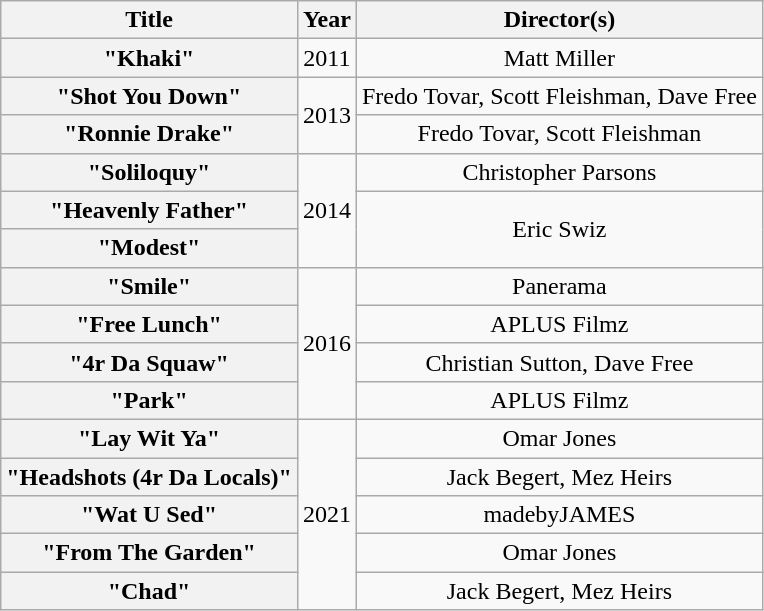<table class="wikitable plainrowheaders" style="text-align:center;">
<tr>
<th scope="col">Title</th>
<th scope="col">Year</th>
<th scope="col">Director(s)</th>
</tr>
<tr>
<th scope="row">"Khaki"</th>
<td>2011</td>
<td>Matt Miller</td>
</tr>
<tr>
<th scope="row">"Shot You Down"</th>
<td rowspan="2">2013</td>
<td>Fredo Tovar, Scott Fleishman, Dave Free</td>
</tr>
<tr>
<th scope="row">"Ronnie Drake"<br></th>
<td>Fredo Tovar, Scott Fleishman</td>
</tr>
<tr>
<th scope="row">"Soliloquy"</th>
<td rowspan="3">2014</td>
<td>Christopher Parsons</td>
</tr>
<tr>
<th scope="row">"Heavenly Father"</th>
<td rowspan="2">Eric Swiz</td>
</tr>
<tr>
<th scope="row">"Modest"</th>
</tr>
<tr>
<th scope="row">"Smile"</th>
<td rowspan="4">2016</td>
<td>Panerama</td>
</tr>
<tr>
<th scope="row">"Free Lunch"</th>
<td>APLUS Filmz</td>
</tr>
<tr>
<th scope="row">"4r Da Squaw"</th>
<td>Christian Sutton, Dave Free</td>
</tr>
<tr>
<th scope="row">"Park"</th>
<td>APLUS Filmz</td>
</tr>
<tr>
<th scope="row">"Lay Wit Ya"</th>
<td rowspan="5">2021</td>
<td>Omar Jones</td>
</tr>
<tr>
<th scope="row">"Headshots (4r Da Locals)"</th>
<td>Jack Begert, Mez Heirs</td>
</tr>
<tr>
<th scope="row">"Wat U Sed"</th>
<td>madebyJAMES</td>
</tr>
<tr>
<th scope="row">"From The Garden"</th>
<td>Omar Jones</td>
</tr>
<tr>
<th scope="row">"Chad"</th>
<td>Jack Begert, Mez Heirs</td>
</tr>
</table>
